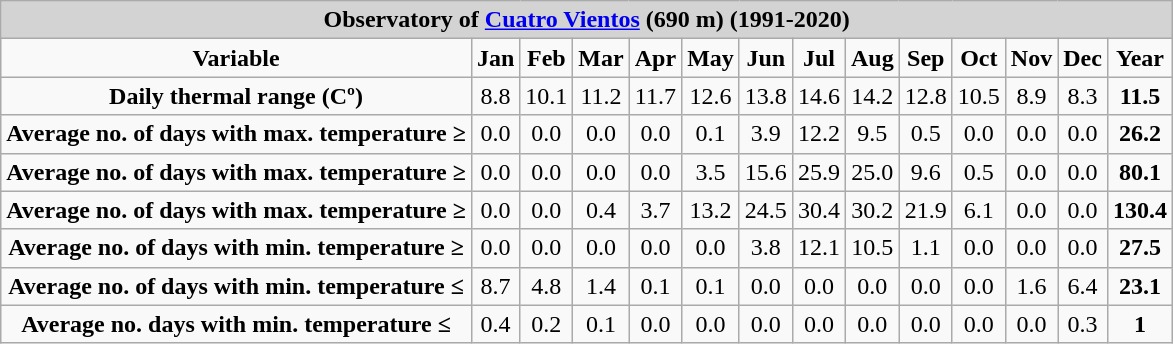<table class="wikitable" style="text-align:center">
<tr bgcolor="lightgrey">
<td colspan="14"><strong>Observatory of <a href='#'>Cuatro Vientos</a> (690 m) (1991-2020)</strong></td>
</tr>
<tr>
<td><strong>Variable</strong></td>
<td><strong>Jan</strong></td>
<td><strong>Feb</strong></td>
<td><strong>Mar</strong></td>
<td><strong>Apr</strong></td>
<td><strong>May</strong></td>
<td><strong>Jun</strong></td>
<td><strong>Jul</strong></td>
<td><strong>Aug</strong></td>
<td><strong>Sep</strong></td>
<td><strong>Oct</strong></td>
<td><strong>Nov</strong></td>
<td><strong>Dec</strong></td>
<td><strong>Year</strong></td>
</tr>
<tr>
<td><strong>Daily thermal range (Cº)</strong></td>
<td>8.8</td>
<td>10.1</td>
<td>11.2</td>
<td>11.7</td>
<td>12.6</td>
<td>13.8</td>
<td>14.6</td>
<td>14.2</td>
<td>12.8</td>
<td>10.5</td>
<td>8.9</td>
<td>8.3</td>
<td><strong>11.5</strong></td>
</tr>
<tr>
<td><strong>Average no. of days with max. temperature ≥ </strong></td>
<td>0.0</td>
<td>0.0</td>
<td>0.0</td>
<td>0.0</td>
<td>0.1</td>
<td>3.9</td>
<td>12.2</td>
<td>9.5</td>
<td>0.5</td>
<td>0.0</td>
<td>0.0</td>
<td>0.0</td>
<td><strong>26.2</strong></td>
</tr>
<tr>
<td><strong>Average no. of days with max. temperature ≥ </strong></td>
<td>0.0</td>
<td>0.0</td>
<td>0.0</td>
<td>0.0</td>
<td>3.5</td>
<td>15.6</td>
<td>25.9</td>
<td>25.0</td>
<td>9.6</td>
<td>0.5</td>
<td>0.0</td>
<td>0.0</td>
<td><strong>80.1</strong></td>
</tr>
<tr>
<td><strong>Average no. of days with max. temperature ≥ </strong></td>
<td>0.0</td>
<td>0.0</td>
<td>0.4</td>
<td>3.7</td>
<td>13.2</td>
<td>24.5</td>
<td>30.4</td>
<td>30.2</td>
<td>21.9</td>
<td>6.1</td>
<td>0.0</td>
<td>0.0</td>
<td><strong>130.4</strong></td>
</tr>
<tr>
<td><strong>Average no. of days with min. temperature ≥ </strong></td>
<td>0.0</td>
<td>0.0</td>
<td>0.0</td>
<td>0.0</td>
<td>0.0</td>
<td>3.8</td>
<td>12.1</td>
<td>10.5</td>
<td>1.1</td>
<td>0.0</td>
<td>0.0</td>
<td>0.0</td>
<td><strong>27.5</strong></td>
</tr>
<tr>
<td><strong>Average no. of days with min. temperature ≤ </strong></td>
<td>8.7</td>
<td>4.8</td>
<td>1.4</td>
<td>0.1</td>
<td>0.1</td>
<td>0.0</td>
<td>0.0</td>
<td>0.0</td>
<td>0.0</td>
<td>0.0</td>
<td>1.6</td>
<td>6.4</td>
<td><strong>23.1</strong></td>
</tr>
<tr>
<td><strong>Average no. days with min. temperature ≤ </strong></td>
<td>0.4</td>
<td>0.2</td>
<td>0.1</td>
<td>0.0</td>
<td>0.0</td>
<td>0.0</td>
<td>0.0</td>
<td>0.0</td>
<td>0.0</td>
<td>0.0</td>
<td>0.0</td>
<td>0.3</td>
<td><strong>1</strong></td>
</tr>
</table>
